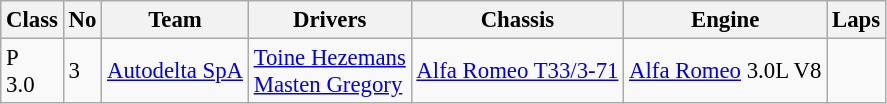<table class="wikitable" style="font-size: 95%;">
<tr>
<th>Class</th>
<th>No</th>
<th>Team</th>
<th>Drivers</th>
<th>Chassis</th>
<th>Engine</th>
<th>Laps</th>
</tr>
<tr>
<td>P<br>3.0</td>
<td>3</td>
<td> <a href='#'>Autodelta SpA</a></td>
<td> <a href='#'>Toine Hezemans</a><br> <a href='#'>Masten Gregory</a></td>
<td><a href='#'>Alfa Romeo T33/3-71</a></td>
<td><a href='#'>Alfa Romeo</a> 3.0L V8</td>
<td></td>
</tr>
</table>
